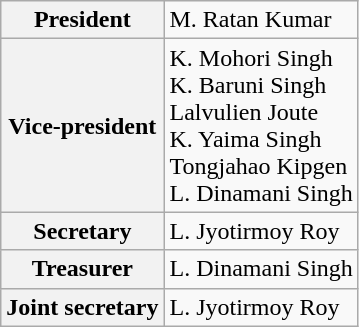<table class="wikitable">
<tr>
<th>President</th>
<td>M. Ratan Kumar</td>
</tr>
<tr>
<th>Vice-president</th>
<td>K. Mohori Singh <br> K. Baruni Singh <br> Lalvulien Joute <br> K. Yaima Singh <br> Tongjahao Kipgen <br> L. Dinamani Singh</td>
</tr>
<tr>
<th>Secretary</th>
<td>L. Jyotirmoy Roy</td>
</tr>
<tr>
<th>Treasurer</th>
<td>L. Dinamani Singh</td>
</tr>
<tr>
<th>Joint secretary</th>
<td>L. Jyotirmoy Roy</td>
</tr>
</table>
